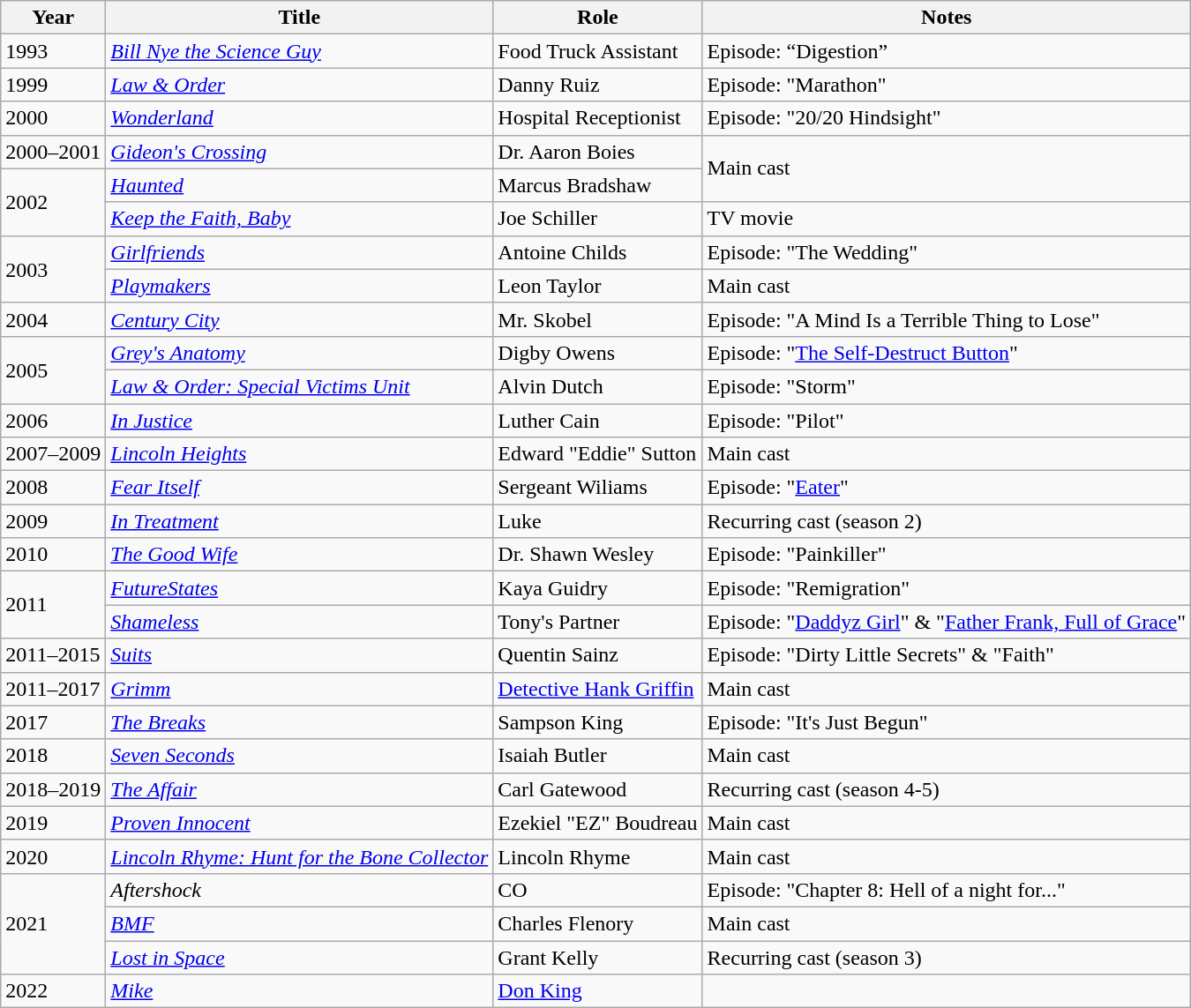<table class="wikitable sortable">
<tr>
<th>Year</th>
<th>Title</th>
<th>Role</th>
<th>Notes</th>
</tr>
<tr>
<td>1993</td>
<td><em><a href='#'>Bill Nye the Science Guy</a></em></td>
<td>Food Truck Assistant</td>
<td>Episode: “Digestion”</td>
</tr>
<tr>
<td>1999</td>
<td><em><a href='#'>Law & Order</a></em></td>
<td>Danny Ruiz</td>
<td>Episode: "Marathon"</td>
</tr>
<tr>
<td>2000</td>
<td><em><a href='#'>Wonderland</a></em></td>
<td>Hospital Receptionist</td>
<td>Episode: "20/20 Hindsight"</td>
</tr>
<tr>
<td>2000–2001</td>
<td><em><a href='#'>Gideon's Crossing</a></em></td>
<td>Dr. Aaron Boies</td>
<td rowspan=2>Main cast</td>
</tr>
<tr>
<td rowspan=2>2002</td>
<td><em><a href='#'>Haunted</a></em></td>
<td>Marcus Bradshaw</td>
</tr>
<tr>
<td><em><a href='#'>Keep the Faith, Baby</a></em></td>
<td>Joe Schiller</td>
<td>TV movie</td>
</tr>
<tr>
<td rowspan=2>2003</td>
<td><em><a href='#'>Girlfriends</a></em></td>
<td>Antoine Childs</td>
<td>Episode: "The Wedding"</td>
</tr>
<tr>
<td><em><a href='#'>Playmakers</a></em></td>
<td>Leon Taylor</td>
<td>Main cast</td>
</tr>
<tr>
<td>2004</td>
<td><em><a href='#'>Century City</a></em></td>
<td>Mr. Skobel</td>
<td>Episode: "A Mind Is a Terrible Thing to Lose"</td>
</tr>
<tr>
<td rowspan=2>2005</td>
<td><em><a href='#'>Grey's Anatomy</a></em></td>
<td>Digby Owens</td>
<td>Episode: "<a href='#'>The Self-Destruct Button</a>"</td>
</tr>
<tr>
<td><em><a href='#'>Law & Order: Special Victims Unit</a></em></td>
<td>Alvin Dutch</td>
<td>Episode: "Storm"</td>
</tr>
<tr>
<td>2006</td>
<td><em><a href='#'>In Justice</a></em></td>
<td>Luther Cain</td>
<td>Episode: "Pilot"</td>
</tr>
<tr>
<td>2007–2009</td>
<td><em><a href='#'>Lincoln Heights</a></em></td>
<td>Edward "Eddie" Sutton</td>
<td>Main cast</td>
</tr>
<tr>
<td>2008</td>
<td><em><a href='#'>Fear Itself</a></em></td>
<td>Sergeant Wiliams</td>
<td>Episode: "<a href='#'>Eater</a>"</td>
</tr>
<tr>
<td>2009</td>
<td><em><a href='#'>In Treatment</a></em></td>
<td>Luke</td>
<td>Recurring cast (season 2)</td>
</tr>
<tr>
<td>2010</td>
<td><em><a href='#'>The Good Wife</a></em></td>
<td>Dr. Shawn Wesley</td>
<td>Episode: "Painkiller"</td>
</tr>
<tr>
<td rowspan=2>2011</td>
<td><em><a href='#'>FutureStates</a></em></td>
<td>Kaya Guidry</td>
<td>Episode: "Remigration"</td>
</tr>
<tr>
<td><em><a href='#'>Shameless</a></em></td>
<td>Tony's Partner</td>
<td>Episode: "<a href='#'>Daddyz Girl</a>" & "<a href='#'>Father Frank, Full of Grace</a>"</td>
</tr>
<tr>
<td>2011–2015</td>
<td><em><a href='#'>Suits</a></em></td>
<td>Quentin Sainz</td>
<td>Episode: "Dirty Little Secrets" & "Faith"</td>
</tr>
<tr>
<td>2011–2017</td>
<td><em><a href='#'>Grimm</a></em></td>
<td><a href='#'>Detective Hank Griffin</a></td>
<td>Main cast</td>
</tr>
<tr>
<td>2017</td>
<td><em><a href='#'>The Breaks</a></em></td>
<td>Sampson King</td>
<td>Episode: "It's Just Begun"</td>
</tr>
<tr>
<td>2018</td>
<td><em><a href='#'>Seven Seconds</a></em></td>
<td>Isaiah Butler</td>
<td>Main cast</td>
</tr>
<tr>
<td>2018–2019</td>
<td><em><a href='#'>The Affair</a></em></td>
<td>Carl Gatewood</td>
<td>Recurring cast (season 4-5)</td>
</tr>
<tr>
<td>2019</td>
<td><em><a href='#'>Proven Innocent</a></em></td>
<td>Ezekiel "EZ" Boudreau</td>
<td>Main cast</td>
</tr>
<tr>
<td>2020</td>
<td><em><a href='#'>Lincoln Rhyme: Hunt for the Bone Collector</a></em></td>
<td>Lincoln Rhyme</td>
<td>Main cast</td>
</tr>
<tr>
<td rowspan=3>2021</td>
<td><em>Aftershock</em></td>
<td>CO</td>
<td>Episode: "Chapter 8: Hell of a night for..."</td>
</tr>
<tr>
<td><em><a href='#'>BMF</a></em></td>
<td>Charles Flenory</td>
<td>Main cast</td>
</tr>
<tr>
<td><em><a href='#'>Lost in Space</a></em></td>
<td>Grant Kelly</td>
<td>Recurring cast (season 3)</td>
</tr>
<tr>
<td>2022</td>
<td><em><a href='#'>Mike</a></em></td>
<td><a href='#'>Don King</a></td>
<td></td>
</tr>
</table>
